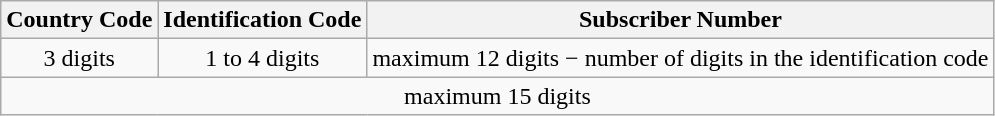<table class="wikitable">
<tr>
<th>Country Code</th>
<th>Identification Code</th>
<th>Subscriber Number</th>
</tr>
<tr style="text-align:center;">
<td>3 digits</td>
<td>1 to 4 digits</td>
<td>maximum 12 digits − number of digits in the identification code</td>
</tr>
<tr>
<td colspan="3" style="text-align:center;">maximum 15 digits</td>
</tr>
</table>
